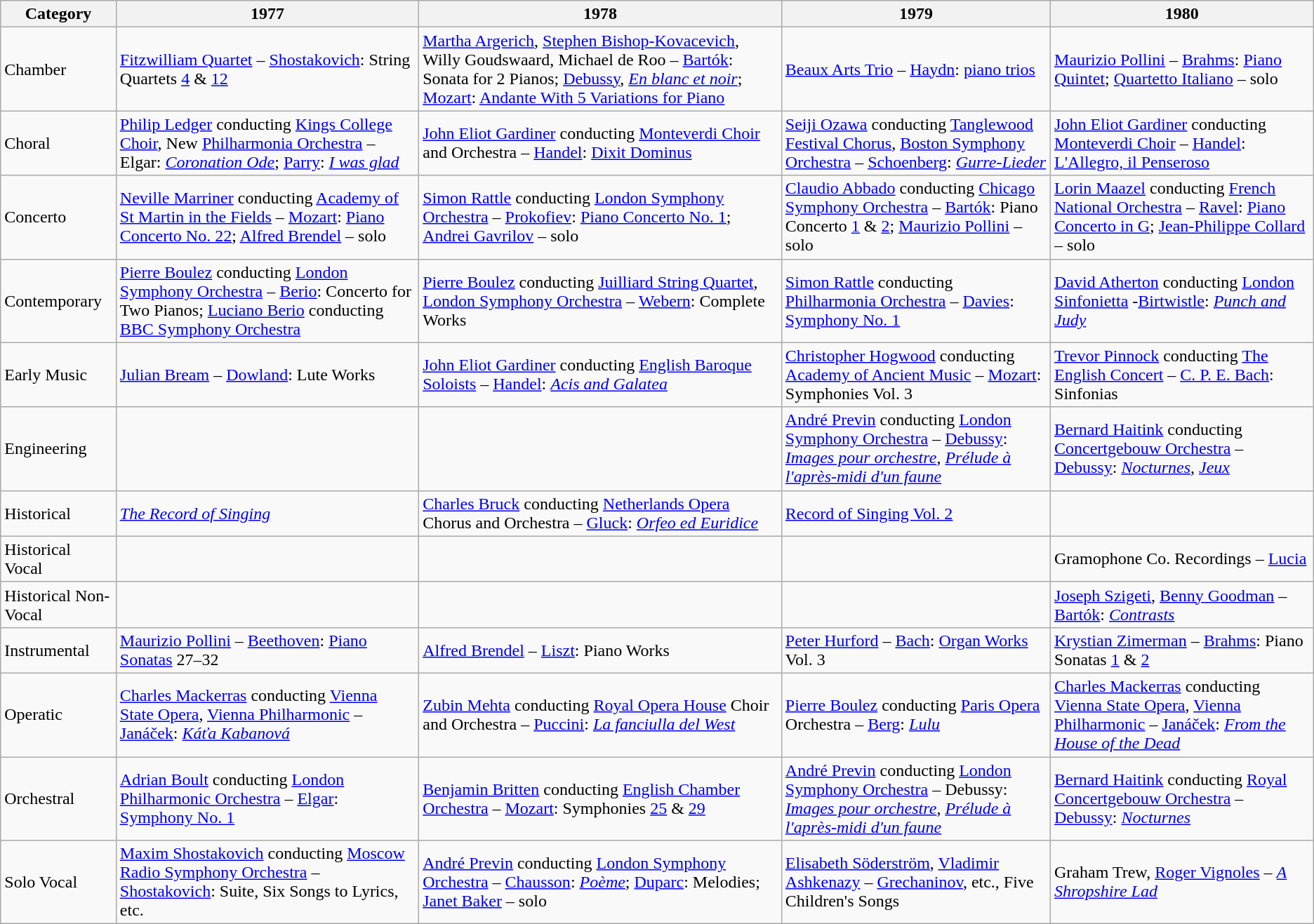<table class="wikitable sortable">
<tr>
<th>Category</th>
<th>1977</th>
<th>1978</th>
<th>1979</th>
<th>1980</th>
</tr>
<tr>
<td>Chamber</td>
<td><a href='#'>Fitzwilliam Quartet</a> – <a href='#'>Shostakovich</a>: String Quartets <a href='#'>4</a> & <a href='#'>12</a></td>
<td><a href='#'>Martha Argerich</a>, <a href='#'>Stephen Bishop-Kovacevich</a>, Willy Goudswaard, Michael de Roo – <a href='#'>Bartók</a>: Sonata for 2 Pianos; <a href='#'>Debussy</a>, <em><a href='#'>En blanc et noir</a></em>; <a href='#'>Mozart</a>: <a href='#'>Andante With 5 Variations for Piano</a></td>
<td><a href='#'>Beaux Arts Trio</a> – <a href='#'>Haydn</a>: <a href='#'>piano trios</a></td>
<td><a href='#'>Maurizio Pollini</a> – <a href='#'>Brahms</a>: <a href='#'>Piano Quintet</a>; <a href='#'>Quartetto Italiano</a> – solo</td>
</tr>
<tr>
<td>Choral</td>
<td><a href='#'>Philip Ledger</a> conducting <a href='#'>Kings College Choir</a>, New <a href='#'>Philharmonia Orchestra</a> – Elgar: <em><a href='#'>Coronation Ode</a></em>; <a href='#'>Parry</a>: <em><a href='#'>I was glad</a></em></td>
<td><a href='#'>John Eliot Gardiner</a> conducting <a href='#'>Monteverdi Choir</a> and Orchestra – <a href='#'>Handel</a>: <a href='#'>Dixit Dominus</a></td>
<td><a href='#'>Seiji Ozawa</a> conducting <a href='#'>Tanglewood Festival Chorus</a>, <a href='#'>Boston Symphony Orchestra</a> – <a href='#'>Schoenberg</a>: <em><a href='#'>Gurre-Lieder</a></em></td>
<td><a href='#'>John Eliot Gardiner</a> conducting <a href='#'>Monteverdi Choir</a> – <a href='#'>Handel</a>: <a href='#'>L'Allegro, il Penseroso</a></td>
</tr>
<tr>
<td>Concerto</td>
<td><a href='#'>Neville Marriner</a> conducting <a href='#'>Academy of St Martin in the Fields</a> – <a href='#'>Mozart</a>: <a href='#'>Piano Concerto No. 22</a>; <a href='#'>Alfred Brendel</a> – solo</td>
<td><a href='#'>Simon Rattle</a> conducting <a href='#'>London Symphony Orchestra</a> – <a href='#'>Prokofiev</a>: <a href='#'>Piano Concerto No. 1</a>; <a href='#'>Andrei Gavrilov</a> – solo</td>
<td><a href='#'>Claudio Abbado</a> conducting <a href='#'>Chicago Symphony Orchestra</a> – <a href='#'>Bartók</a>: Piano Concerto  <a href='#'>1</a> & <a href='#'>2</a>; <a href='#'>Maurizio Pollini</a> – solo</td>
<td><a href='#'>Lorin Maazel</a> conducting <a href='#'>French National Orchestra</a> – <a href='#'>Ravel</a>: <a href='#'>Piano Concerto in G</a>; <a href='#'>Jean-Philippe Collard</a> – solo</td>
</tr>
<tr>
<td>Contemporary</td>
<td><a href='#'>Pierre Boulez</a> conducting <a href='#'>London Symphony Orchestra</a> – <a href='#'>Berio</a>: Concerto for Two Pianos; <a href='#'>Luciano Berio</a> conducting <a href='#'>BBC Symphony Orchestra</a></td>
<td><a href='#'>Pierre Boulez</a> conducting <a href='#'>Juilliard String Quartet</a>, <a href='#'>London Symphony Orchestra</a> – <a href='#'>Webern</a>: Complete Works</td>
<td><a href='#'>Simon Rattle</a> conducting <a href='#'>Philharmonia Orchestra</a> – <a href='#'>Davies</a>: <a href='#'>Symphony No. 1</a></td>
<td><a href='#'>David Atherton</a> conducting <a href='#'>London Sinfonietta</a> -<a href='#'>Birtwistle</a>: <em><a href='#'>Punch and Judy</a></em></td>
</tr>
<tr>
<td>Early Music</td>
<td><a href='#'>Julian Bream</a> – <a href='#'>Dowland</a>: Lute Works</td>
<td><a href='#'>John Eliot Gardiner</a> conducting <a href='#'>English Baroque Soloists</a> – <a href='#'>Handel</a>: <em><a href='#'>Acis and Galatea</a></em></td>
<td><a href='#'>Christopher Hogwood</a> conducting <a href='#'>Academy of Ancient Music</a> – <a href='#'>Mozart</a>: Symphonies Vol. 3</td>
<td><a href='#'>Trevor Pinnock</a> conducting <a href='#'>The English Concert</a> – <a href='#'>C. P. E. Bach</a>: Sinfonias</td>
</tr>
<tr>
<td>Engineering</td>
<td></td>
<td></td>
<td><a href='#'>André Previn</a> conducting <a href='#'>London Symphony Orchestra</a> – <a href='#'>Debussy</a>: <em><a href='#'>Images pour orchestre</a></em>, <em><a href='#'>Prélude à l'après-midi d'un faune</a></em></td>
<td><a href='#'>Bernard Haitink</a> conducting <a href='#'>Concertgebouw Orchestra</a> – <a href='#'>Debussy</a>: <em><a href='#'>Nocturnes</a></em>, <em><a href='#'>Jeux</a></em></td>
</tr>
<tr>
<td>Historical</td>
<td><em><a href='#'>The Record of Singing</a></em></td>
<td><a href='#'>Charles Bruck</a> conducting <a href='#'>Netherlands Opera</a> Chorus and Orchestra – <a href='#'>Gluck</a>: <em><a href='#'>Orfeo ed Euridice</a></em></td>
<td><a href='#'>Record of Singing Vol. 2</a></td>
<td></td>
</tr>
<tr>
<td>Historical Vocal</td>
<td></td>
<td></td>
<td></td>
<td>Gramophone Co. Recordings – <a href='#'>Lucia</a></td>
</tr>
<tr>
<td>Historical Non-Vocal</td>
<td></td>
<td></td>
<td></td>
<td><a href='#'>Joseph Szigeti</a>, <a href='#'>Benny Goodman</a> – <a href='#'>Bartók</a>: <em><a href='#'>Contrasts</a></em></td>
</tr>
<tr>
<td>Instrumental</td>
<td><a href='#'>Maurizio Pollini</a> – <a href='#'>Beethoven</a>: <a href='#'>Piano Sonatas</a> 27–32</td>
<td><a href='#'>Alfred Brendel</a> – <a href='#'>Liszt</a>: Piano Works</td>
<td><a href='#'>Peter Hurford</a> – <a href='#'>Bach</a>: <a href='#'>Organ Works</a> Vol. 3</td>
<td><a href='#'>Krystian Zimerman</a> – <a href='#'>Brahms</a>: Piano Sonatas <a href='#'>1</a> & <a href='#'>2</a></td>
</tr>
<tr>
<td>Operatic</td>
<td><a href='#'>Charles Mackerras</a> conducting <a href='#'>Vienna State Opera</a>, <a href='#'>Vienna Philharmonic</a> – <a href='#'>Janáček</a>: <em><a href='#'>Káťa Kabanová</a></em></td>
<td><a href='#'>Zubin Mehta</a> conducting <a href='#'>Royal Opera House</a> Choir and Orchestra – <a href='#'>Puccini</a>: <em><a href='#'>La fanciulla del West</a></em></td>
<td><a href='#'>Pierre Boulez</a> conducting <a href='#'>Paris Opera</a> Orchestra – <a href='#'>Berg</a>: <em><a href='#'>Lulu</a></em></td>
<td><a href='#'>Charles Mackerras</a> conducting <a href='#'>Vienna State Opera</a>, <a href='#'>Vienna Philharmonic</a> – <a href='#'>Janáček</a>: <em><a href='#'>From the House of the Dead</a></em></td>
</tr>
<tr>
<td>Orchestral</td>
<td><a href='#'>Adrian Boult</a> conducting <a href='#'>London Philharmonic Orchestra</a> – <a href='#'>Elgar</a>: <a href='#'>Symphony No. 1</a></td>
<td><a href='#'>Benjamin Britten</a> conducting <a href='#'>English Chamber Orchestra</a> – <a href='#'>Mozart</a>: Symphonies <a href='#'>25</a> & <a href='#'>29</a></td>
<td><a href='#'>André Previn</a> conducting <a href='#'>London Symphony Orchestra</a> – Debussy: <em><a href='#'>Images pour orchestre</a></em>, <em><a href='#'>Prélude à l'après-midi d'un faune</a></em></td>
<td><a href='#'>Bernard Haitink</a> conducting <a href='#'>Royal Concertgebouw Orchestra</a> – <a href='#'>Debussy</a>: <em><a href='#'>Nocturnes</a></em></td>
</tr>
<tr>
<td>Solo Vocal</td>
<td><a href='#'>Maxim Shostakovich</a> conducting <a href='#'>Moscow Radio Symphony Orchestra</a> – <a href='#'>Shostakovich</a>: Suite, Six Songs to Lyrics, etc.</td>
<td><a href='#'>André Previn</a> conducting <a href='#'>London Symphony Orchestra</a> – <a href='#'>Chausson</a>: <em><a href='#'>Poème</a></em>; <a href='#'>Duparc</a>: Melodies; <a href='#'>Janet Baker</a> – solo</td>
<td><a href='#'>Elisabeth Söderström</a>, <a href='#'>Vladimir Ashkenazy</a> – <a href='#'>Grechaninov</a>, etc., Five Children's Songs</td>
<td>Graham Trew, <a href='#'>Roger Vignoles</a> – <em><a href='#'>A Shropshire Lad</a></em></td>
</tr>
</table>
